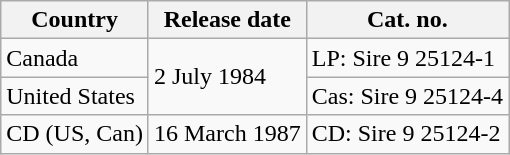<table class="wikitable">
<tr>
<th>Country</th>
<th>Release date</th>
<th>Cat. no.</th>
</tr>
<tr>
<td>Canada</td>
<td rowspan="2">2 July 1984</td>
<td>LP: Sire 9 25124-1</td>
</tr>
<tr>
<td>United States</td>
<td>Cas: Sire 9 25124-4</td>
</tr>
<tr>
<td>CD (US, Can)</td>
<td>16 March 1987</td>
<td>CD: Sire 9 25124-2</td>
</tr>
</table>
